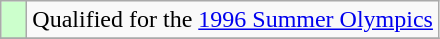<table class="wikitable">
<tr>
<td width=10px bgcolor=#ccffcc></td>
<td>Qualified for the <a href='#'>1996 Summer Olympics</a></td>
</tr>
<tr>
</tr>
</table>
